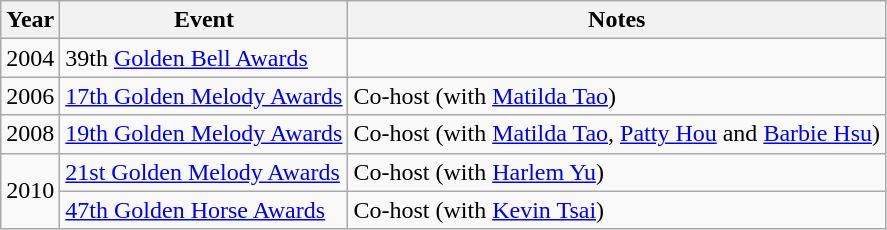<table class="wikitable sortable">
<tr>
<th>Year</th>
<th>Event</th>
<th class="unsortable">Notes</th>
</tr>
<tr>
<td>2004</td>
<td>39th <a href='#'>Golden Bell Awards</a></td>
<td></td>
</tr>
<tr>
<td>2006</td>
<td><a href='#'>17th Golden Melody Awards</a></td>
<td>Co-host (with <a href='#'>Matilda Tao</a>)</td>
</tr>
<tr>
<td>2008</td>
<td><a href='#'>19th Golden Melody Awards</a></td>
<td>Co-host (with <a href='#'>Matilda Tao</a>, <a href='#'>Patty Hou</a> and <a href='#'>Barbie Hsu</a>)</td>
</tr>
<tr>
<td rowspan="2">2010</td>
<td><a href='#'>21st Golden Melody Awards</a></td>
<td>Co-host (with <a href='#'>Harlem Yu</a>)</td>
</tr>
<tr>
<td><a href='#'>47th Golden Horse Awards</a></td>
<td>Co-host (with <a href='#'>Kevin Tsai</a>)</td>
</tr>
</table>
